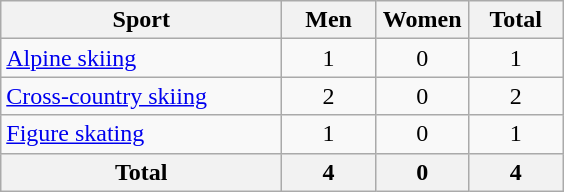<table class="wikitable sortable" style="text-align:center;">
<tr>
<th width=180>Sport</th>
<th width=55>Men</th>
<th width=55>Women</th>
<th width=55>Total</th>
</tr>
<tr>
<td align=left><a href='#'>Alpine skiing</a></td>
<td>1</td>
<td>0</td>
<td>1</td>
</tr>
<tr>
<td align=left><a href='#'>Cross-country skiing</a></td>
<td>2</td>
<td>0</td>
<td>2</td>
</tr>
<tr>
<td align=left><a href='#'>Figure skating</a></td>
<td>1</td>
<td>0</td>
<td>1</td>
</tr>
<tr>
<th>Total</th>
<th>4</th>
<th>0</th>
<th>4</th>
</tr>
</table>
